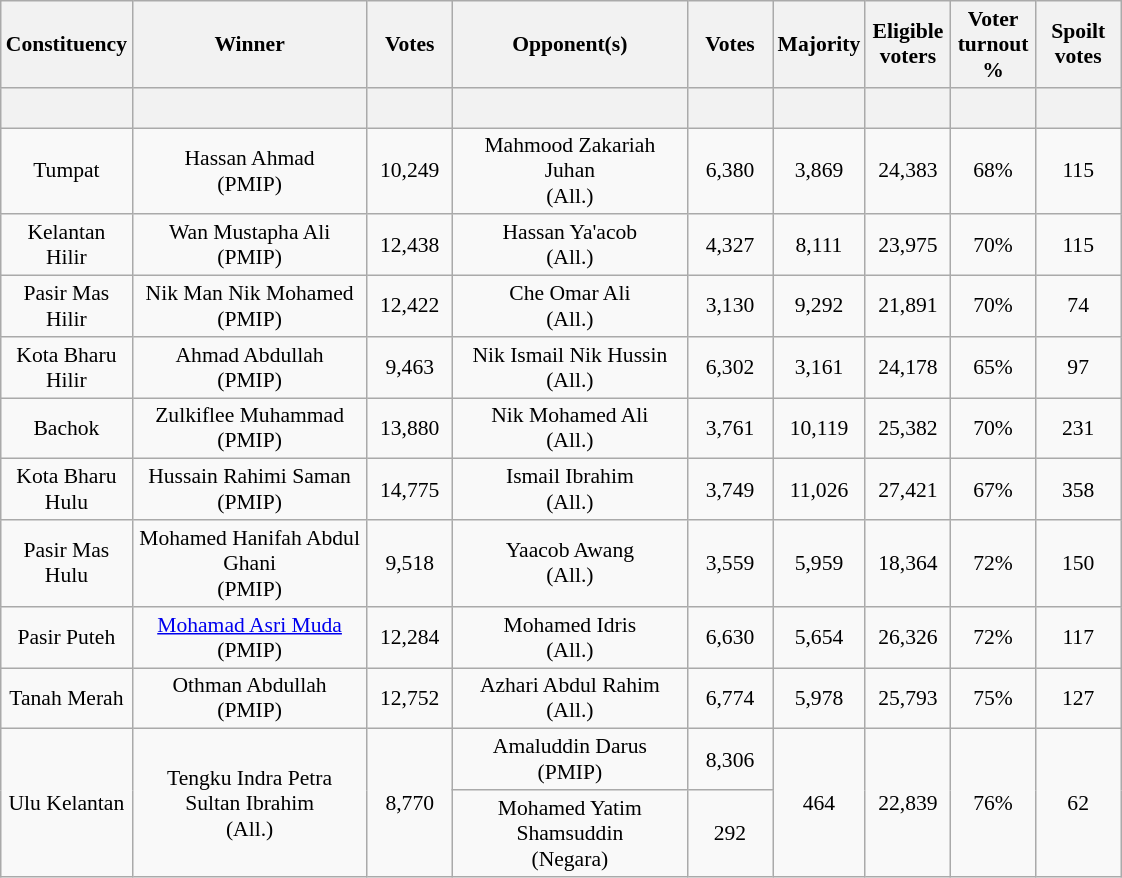<table class="wikitable sortable" style="text-align:center; font-size:90%">
<tr>
<th width="60">Constituency</th>
<th width="150">Winner</th>
<th width="50">Votes</th>
<th width="150">Opponent(s)</th>
<th width="50">Votes</th>
<th width="50">Majority</th>
<th width="50">Eligible voters</th>
<th width="50">Voter turnout %</th>
<th width="50">Spoilt votes</th>
</tr>
<tr>
<th height="20"></th>
<th></th>
<th></th>
<th></th>
<th></th>
<th></th>
<th></th>
<th></th>
<th></th>
</tr>
<tr>
<td>Tumpat</td>
<td>Hassan Ahmad<br>(PMIP)</td>
<td>10,249</td>
<td>Mahmood Zakariah Juhan<br>(All.)</td>
<td>6,380</td>
<td>3,869</td>
<td>24,383</td>
<td>68%</td>
<td>115</td>
</tr>
<tr>
<td>Kelantan Hilir</td>
<td>Wan Mustapha Ali<br>(PMIP)</td>
<td>12,438</td>
<td>Hassan Ya'acob<br>(All.)</td>
<td>4,327</td>
<td>8,111</td>
<td>23,975</td>
<td>70%</td>
<td>115</td>
</tr>
<tr>
<td>Pasir Mas Hilir</td>
<td>Nik Man Nik Mohamed<br>(PMIP)</td>
<td>12,422</td>
<td>Che Omar Ali<br>(All.)</td>
<td>3,130</td>
<td>9,292</td>
<td>21,891</td>
<td>70%</td>
<td>74</td>
</tr>
<tr>
<td>Kota Bharu Hilir</td>
<td>Ahmad Abdullah<br>(PMIP)</td>
<td>9,463</td>
<td>Nik Ismail Nik Hussin<br>(All.)</td>
<td>6,302</td>
<td>3,161</td>
<td>24,178</td>
<td>65%</td>
<td>97</td>
</tr>
<tr>
<td>Bachok</td>
<td>Zulkiflee Muhammad<br>(PMIP)</td>
<td>13,880</td>
<td>Nik Mohamed Ali<br>(All.)</td>
<td>3,761</td>
<td>10,119</td>
<td>25,382</td>
<td>70%</td>
<td>231</td>
</tr>
<tr>
<td>Kota Bharu Hulu</td>
<td>Hussain Rahimi Saman<br>(PMIP)</td>
<td>14,775</td>
<td>Ismail Ibrahim<br>(All.)</td>
<td>3,749</td>
<td>11,026</td>
<td>27,421</td>
<td>67%</td>
<td>358</td>
</tr>
<tr>
<td>Pasir Mas Hulu</td>
<td>Mohamed Hanifah Abdul Ghani<br>(PMIP)</td>
<td>9,518</td>
<td>Yaacob Awang<br>(All.)</td>
<td>3,559</td>
<td>5,959</td>
<td>18,364</td>
<td>72%</td>
<td>150</td>
</tr>
<tr>
<td>Pasir Puteh</td>
<td><a href='#'>Mohamad Asri Muda</a><br>(PMIP)</td>
<td>12,284</td>
<td>Mohamed Idris<br>(All.)</td>
<td>6,630</td>
<td>5,654</td>
<td>26,326</td>
<td>72%</td>
<td>117</td>
</tr>
<tr>
<td>Tanah Merah</td>
<td>Othman Abdullah<br>(PMIP)</td>
<td>12,752</td>
<td>Azhari Abdul Rahim<br>(All.)</td>
<td>6,774</td>
<td>5,978</td>
<td>25,793</td>
<td>75%</td>
<td>127</td>
</tr>
<tr>
<td rowspan=2>Ulu Kelantan</td>
<td rowspan=2>Tengku Indra Petra Sultan Ibrahim<br>(All.)</td>
<td rowspan=2>8,770</td>
<td>Amaluddin Darus<br>(PMIP)</td>
<td>8,306</td>
<td rowspan=2>464</td>
<td rowspan=2>22,839</td>
<td rowspan=2>76%</td>
<td rowspan=2>62</td>
</tr>
<tr>
<td>Mohamed Yatim Shamsuddin<br>(Negara)</td>
<td>292</td>
</tr>
</table>
